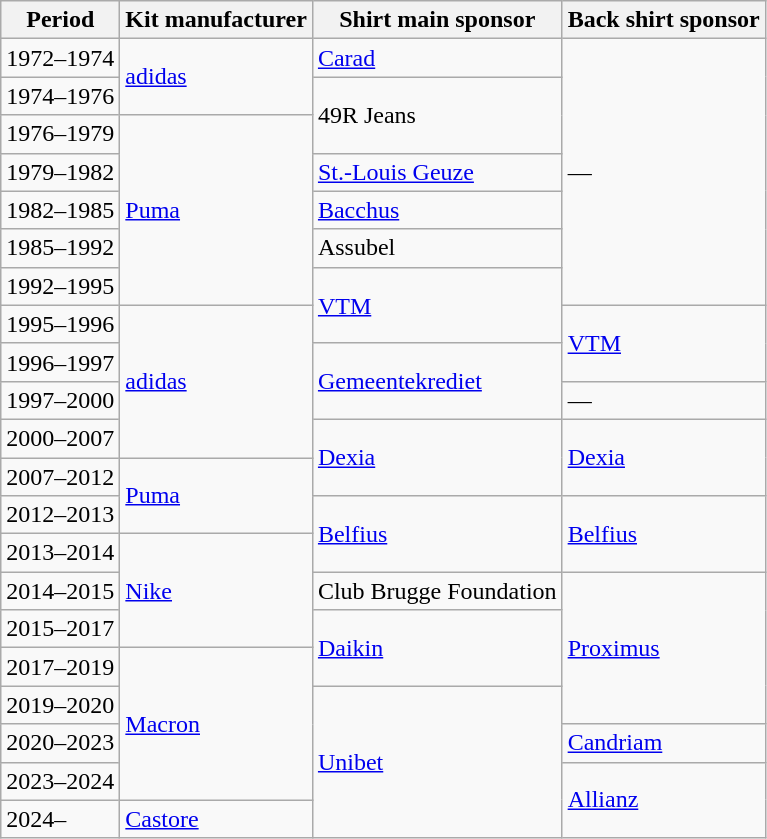<table class="wikitable">
<tr>
<th>Period</th>
<th>Kit manufacturer</th>
<th>Shirt main sponsor</th>
<th>Back shirt sponsor</th>
</tr>
<tr>
<td>1972–1974</td>
<td rowspan="2"><a href='#'>adidas</a></td>
<td><a href='#'>Carad</a></td>
<td rowspan="7">—</td>
</tr>
<tr>
<td>1974–1976</td>
<td rowspan="2">49R Jeans</td>
</tr>
<tr>
<td>1976–1979</td>
<td rowspan="5"><a href='#'>Puma</a></td>
</tr>
<tr>
<td>1979–1982</td>
<td><a href='#'>St.-Louis Geuze</a></td>
</tr>
<tr>
<td>1982–1985</td>
<td><a href='#'>Bacchus</a></td>
</tr>
<tr>
<td>1985–1992</td>
<td>Assubel</td>
</tr>
<tr>
<td>1992–1995</td>
<td rowspan="2"><a href='#'>VTM</a></td>
</tr>
<tr>
<td>1995–1996</td>
<td rowspan="4"><a href='#'>adidas</a></td>
<td rowspan="2"><a href='#'>VTM</a></td>
</tr>
<tr>
<td>1996–1997</td>
<td rowspan="2"><a href='#'>Gemeentekrediet</a></td>
</tr>
<tr>
<td>1997–2000</td>
<td>—</td>
</tr>
<tr>
<td>2000–2007</td>
<td rowspan="2"><a href='#'>Dexia</a></td>
<td rowspan="2"><a href='#'>Dexia</a></td>
</tr>
<tr>
<td>2007–2012</td>
<td rowspan="2"><a href='#'>Puma</a></td>
</tr>
<tr>
<td>2012–2013</td>
<td rowspan="2"><a href='#'>Belfius</a></td>
<td rowspan="2"><a href='#'>Belfius</a></td>
</tr>
<tr>
<td>2013–2014</td>
<td rowspan="3"><a href='#'>Nike</a></td>
</tr>
<tr>
<td>2014–2015</td>
<td>Club Brugge Foundation</td>
<td rowspan="4"><a href='#'>Proximus</a></td>
</tr>
<tr>
<td>2015–2017</td>
<td rowspan="2"><a href='#'>Daikin</a></td>
</tr>
<tr>
<td>2017–2019</td>
<td rowspan="4"><a href='#'>Macron</a></td>
</tr>
<tr>
<td>2019–2020</td>
<td rowspan="4"><a href='#'>Unibet</a></td>
</tr>
<tr>
<td>2020–2023</td>
<td><a href='#'>Candriam</a></td>
</tr>
<tr>
<td>2023–2024</td>
<td rowspan="2"><a href='#'>Allianz</a></td>
</tr>
<tr>
<td>2024–</td>
<td><a href='#'>Castore</a></td>
</tr>
</table>
